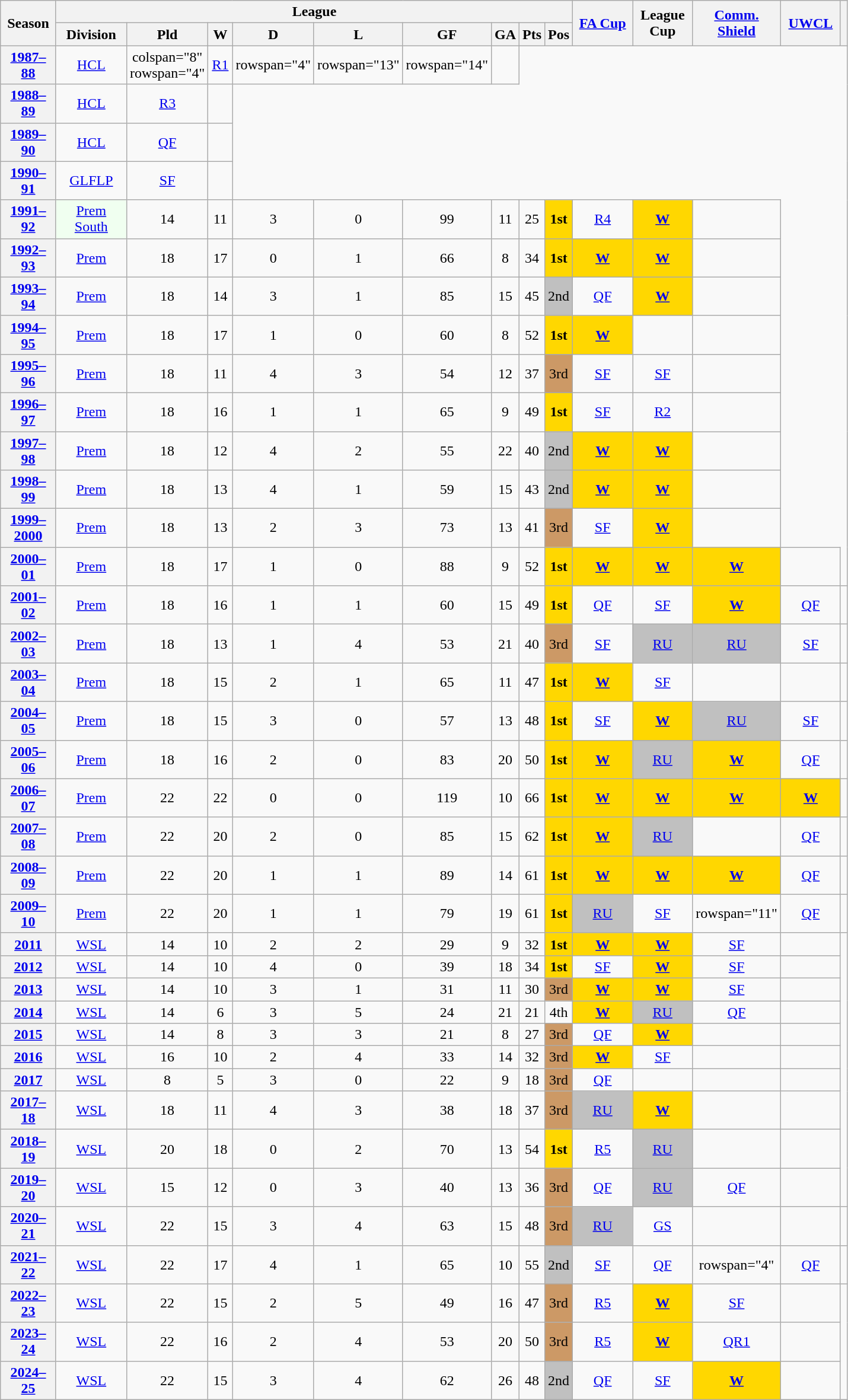<table class="wikitable sortable" style="text-align: center">
<tr>
<th rowspan="2" width="55" scope="col">Season</th>
<th colspan="9">League</th>
<th rowspan="2" width="60" scope="col"><a href='#'>FA Cup</a></th>
<th rowspan="2" width="60" scope="col">League Cup</th>
<th rowspan="2" width="60" scope="col"><a href='#'>Comm. Shield</a></th>
<th rowspan="2" width="60" scope="col"><a href='#'>UWCL</a></th>
<th rowspan="2" class="unsortable"></th>
</tr>
<tr>
<th width="72" scope="col">Division</th>
<th width="20" scope="col">Pld</th>
<th width="20" scope="col">W</th>
<th width="20" scope="col">D</th>
<th width="20" scope="col">L</th>
<th width="20" scope="col">GF</th>
<th width="20" scope="col">GA</th>
<th width="20" scope="col">Pts</th>
<th width="20" scope="col">Pos</th>
</tr>
<tr>
<th scope="row"><a href='#'>1987–88</a></th>
<td><a href='#'>HCL</a></td>
<td>colspan="8" rowspan="4" </td>
<td><a href='#'>R1</a></td>
<td>rowspan="4" </td>
<td>rowspan="13" </td>
<td>rowspan="14" </td>
<td></td>
</tr>
<tr>
<th scope="row"><a href='#'>1988–89</a></th>
<td><a href='#'>HCL</a></td>
<td><a href='#'>R3</a></td>
<td></td>
</tr>
<tr>
<th scope="row"><a href='#'>1989–90</a></th>
<td><a href='#'>HCL</a></td>
<td><a href='#'>QF</a></td>
<td></td>
</tr>
<tr>
<th scope="row"><a href='#'>1990–91</a></th>
<td><a href='#'>GLFLP</a></td>
<td><a href='#'>SF</a></td>
<td></td>
</tr>
<tr>
<th scope="row"><a href='#'>1991–92</a></th>
<td bgcolor="honeydew"><a href='#'>Prem South</a> </td>
<td>14</td>
<td>11</td>
<td>3</td>
<td>0</td>
<td>99</td>
<td>11</td>
<td>25</td>
<td bgcolor="gold"><strong>1st</strong></td>
<td><a href='#'>R4</a></td>
<td bgcolor="gold"><strong><a href='#'>W</a></strong></td>
<td></td>
</tr>
<tr>
<th scope="row"><a href='#'>1992–93</a></th>
<td><a href='#'>Prem</a></td>
<td>18</td>
<td>17</td>
<td>0</td>
<td>1</td>
<td>66</td>
<td>8</td>
<td>34</td>
<td bgcolor="gold"><strong>1st</strong></td>
<td bgcolor="gold"><strong><a href='#'>W</a></strong></td>
<td bgcolor="gold"><strong><a href='#'>W</a></strong></td>
<td></td>
</tr>
<tr>
<th scope="row"><a href='#'>1993–94</a></th>
<td><a href='#'>Prem</a></td>
<td>18</td>
<td>14</td>
<td>3</td>
<td>1</td>
<td>85</td>
<td>15</td>
<td>45</td>
<td bgcolor="silver">2nd</td>
<td><a href='#'>QF</a></td>
<td bgcolor="gold"><strong><a href='#'>W</a></strong></td>
<td></td>
</tr>
<tr>
<th scope="row"><a href='#'>1994–95</a></th>
<td><a href='#'>Prem</a></td>
<td>18</td>
<td>17</td>
<td>1</td>
<td>0</td>
<td>60</td>
<td>8</td>
<td>52</td>
<td bgcolor="gold"><strong>1st</strong></td>
<td bgcolor="gold"><strong><a href='#'>W</a></strong></td>
<td></td>
<td></td>
</tr>
<tr>
<th scope="row"><a href='#'>1995–96</a></th>
<td><a href='#'>Prem</a></td>
<td>18</td>
<td>11</td>
<td>4</td>
<td>3</td>
<td>54</td>
<td>12</td>
<td>37</td>
<td bgcolor="#CC9966">3rd</td>
<td><a href='#'>SF</a></td>
<td><a href='#'>SF</a></td>
<td></td>
</tr>
<tr>
<th scope="row"><a href='#'>1996–97</a></th>
<td><a href='#'>Prem</a></td>
<td>18</td>
<td>16</td>
<td>1</td>
<td>1</td>
<td>65</td>
<td>9</td>
<td>49</td>
<td bgcolor="gold"><strong>1st</strong></td>
<td><a href='#'>SF</a></td>
<td><a href='#'>R2</a></td>
<td></td>
</tr>
<tr>
<th scope="row"><a href='#'>1997–98</a></th>
<td><a href='#'>Prem</a></td>
<td>18</td>
<td>12</td>
<td>4</td>
<td>2</td>
<td>55</td>
<td>22</td>
<td>40</td>
<td bgcolor="silver">2nd</td>
<td bgcolor="gold"><strong><a href='#'>W</a></strong></td>
<td bgcolor="gold"><strong><a href='#'>W</a></strong></td>
<td></td>
</tr>
<tr>
<th scope="row"><a href='#'>1998–99</a></th>
<td><a href='#'>Prem</a></td>
<td>18</td>
<td>13</td>
<td>4</td>
<td>1</td>
<td>59</td>
<td>15</td>
<td>43</td>
<td bgcolor="silver">2nd</td>
<td bgcolor="gold"><strong><a href='#'>W</a></strong></td>
<td bgcolor="gold"><strong><a href='#'>W</a></strong></td>
<td></td>
</tr>
<tr>
<th scope="row"><a href='#'>1999–2000</a></th>
<td><a href='#'>Prem</a></td>
<td>18</td>
<td>13</td>
<td>2</td>
<td>3</td>
<td>73</td>
<td>13</td>
<td>41</td>
<td bgcolor="#CC9966">3rd</td>
<td><a href='#'>SF</a></td>
<td bgcolor="gold"><strong><a href='#'>W</a></strong></td>
<td></td>
</tr>
<tr>
<th scope="row"><a href='#'>2000–01</a></th>
<td><a href='#'>Prem</a></td>
<td>18</td>
<td>17</td>
<td>1</td>
<td>0</td>
<td>88</td>
<td>9</td>
<td>52</td>
<td bgcolor="gold"><strong>1st</strong></td>
<td bgcolor="gold"><strong><a href='#'>W</a></strong></td>
<td bgcolor="gold"><strong><a href='#'>W</a></strong></td>
<td bgcolor="gold"><strong><a href='#'>W</a></strong></td>
<td></td>
</tr>
<tr>
<th scope="row"><a href='#'>2001–02</a></th>
<td><a href='#'>Prem</a></td>
<td>18</td>
<td>16</td>
<td>1</td>
<td>1</td>
<td>60</td>
<td>15</td>
<td>49</td>
<td bgcolor="gold"><strong>1st</strong></td>
<td><a href='#'>QF</a></td>
<td><a href='#'>SF</a></td>
<td bgcolor="gold"><strong><a href='#'>W</a></strong></td>
<td><a href='#'>QF</a></td>
<td></td>
</tr>
<tr>
<th scope="row"><a href='#'>2002–03</a></th>
<td><a href='#'>Prem</a></td>
<td>18</td>
<td>13</td>
<td>1</td>
<td>4</td>
<td>53</td>
<td>21</td>
<td>40</td>
<td bgcolor="#CC9966">3rd</td>
<td><a href='#'>SF</a></td>
<td bgcolor="silver"><a href='#'>RU</a></td>
<td bgcolor="silver"><a href='#'>RU</a></td>
<td><a href='#'>SF</a></td>
<td></td>
</tr>
<tr>
<th scope="row"><a href='#'>2003–04</a></th>
<td><a href='#'>Prem</a></td>
<td>18</td>
<td>15</td>
<td>2</td>
<td>1</td>
<td>65</td>
<td>11</td>
<td>47</td>
<td bgcolor="gold"><strong>1st</strong></td>
<td bgcolor="gold"><strong><a href='#'>W</a></strong></td>
<td><a href='#'>SF</a></td>
<td></td>
<td></td>
<td></td>
</tr>
<tr>
<th scope="row"><a href='#'>2004–05</a></th>
<td><a href='#'>Prem</a></td>
<td>18</td>
<td>15</td>
<td>3</td>
<td>0</td>
<td>57</td>
<td>13</td>
<td>48</td>
<td bgcolor="gold"><strong>1st</strong></td>
<td><a href='#'>SF</a></td>
<td bgcolor="gold"><strong><a href='#'>W</a></strong></td>
<td bgcolor="silver"><a href='#'>RU</a></td>
<td><a href='#'>SF</a></td>
<td></td>
</tr>
<tr>
<th scope="row"><a href='#'>2005–06</a></th>
<td><a href='#'>Prem</a></td>
<td>18</td>
<td>16</td>
<td>2</td>
<td>0</td>
<td>83</td>
<td>20</td>
<td>50</td>
<td bgcolor="gold"><strong>1st</strong></td>
<td bgcolor="gold"><strong><a href='#'>W</a></strong></td>
<td bgcolor="silver"><a href='#'>RU</a></td>
<td bgcolor="gold"><strong><a href='#'>W</a></strong></td>
<td><a href='#'>QF</a></td>
<td></td>
</tr>
<tr>
<th scope="row"><a href='#'>2006–07</a></th>
<td><a href='#'>Prem</a></td>
<td>22</td>
<td>22</td>
<td>0</td>
<td>0</td>
<td>119</td>
<td>10</td>
<td>66</td>
<td bgcolor="gold"><strong>1st</strong></td>
<td bgcolor="gold"><strong><a href='#'>W</a></strong></td>
<td bgcolor="gold"><strong><a href='#'>W</a></strong></td>
<td bgcolor="gold"><strong><a href='#'>W</a></strong></td>
<td bgcolor="gold"><strong><a href='#'>W</a></strong></td>
<td></td>
</tr>
<tr>
<th scope="row"><a href='#'>2007–08</a></th>
<td><a href='#'>Prem</a></td>
<td>22</td>
<td>20</td>
<td>2</td>
<td>0</td>
<td>85</td>
<td>15</td>
<td>62</td>
<td bgcolor="gold"><strong>1st</strong></td>
<td bgcolor="gold"><strong><a href='#'>W</a></strong></td>
<td bgcolor="silver"><a href='#'>RU</a></td>
<td></td>
<td><a href='#'>QF</a></td>
<td></td>
</tr>
<tr>
<th scope="row"><a href='#'>2008–09</a></th>
<td><a href='#'>Prem</a></td>
<td>22</td>
<td>20</td>
<td>1</td>
<td>1</td>
<td>89</td>
<td>14</td>
<td>61</td>
<td bgcolor="gold"><strong>1st</strong></td>
<td bgcolor="gold"><strong><a href='#'>W</a></strong></td>
<td bgcolor="gold"><strong><a href='#'>W</a></strong></td>
<td bgcolor="gold"><strong><a href='#'>W</a></strong></td>
<td><a href='#'>QF</a></td>
<td></td>
</tr>
<tr>
<th scope="row"><a href='#'>2009–10</a></th>
<td><a href='#'>Prem</a></td>
<td>22</td>
<td>20</td>
<td>1</td>
<td>1</td>
<td>79</td>
<td>19</td>
<td>61</td>
<td bgcolor="gold"><strong>1st</strong></td>
<td bgcolor="silver"><a href='#'>RU</a></td>
<td><a href='#'>SF</a></td>
<td>rowspan="11" </td>
<td><a href='#'>QF</a></td>
<td></td>
</tr>
<tr>
<th scope="row"><a href='#'>2011</a></th>
<td><a href='#'>WSL</a></td>
<td>14</td>
<td>10</td>
<td>2</td>
<td>2</td>
<td>29</td>
<td>9</td>
<td>32</td>
<td bgcolor="gold"><strong>1st</strong></td>
<td bgcolor="gold"><strong><a href='#'>W</a></strong></td>
<td bgcolor="gold"><strong><a href='#'>W</a></strong></td>
<td><a href='#'>SF</a></td>
<td></td>
</tr>
<tr>
<th scope="row"><a href='#'>2012</a></th>
<td><a href='#'>WSL</a></td>
<td>14</td>
<td>10</td>
<td>4</td>
<td>0</td>
<td>39</td>
<td>18</td>
<td>34</td>
<td bgcolor="gold"><strong>1st</strong></td>
<td><a href='#'>SF</a></td>
<td bgcolor="gold"><strong><a href='#'>W</a></strong></td>
<td><a href='#'>SF</a></td>
<td></td>
</tr>
<tr>
<th scope="row"><a href='#'>2013</a></th>
<td><a href='#'>WSL</a></td>
<td>14</td>
<td>10</td>
<td>3</td>
<td>1</td>
<td>31</td>
<td>11</td>
<td>30</td>
<td bgcolor="#CC9966">3rd</td>
<td bgcolor="gold"><strong><a href='#'>W</a></strong></td>
<td bgcolor="gold"><strong><a href='#'>W</a></strong></td>
<td><a href='#'>SF</a></td>
<td></td>
</tr>
<tr>
<th scope="row"><a href='#'>2014</a></th>
<td><a href='#'>WSL</a></td>
<td>14</td>
<td>6</td>
<td>3</td>
<td>5</td>
<td>24</td>
<td>21</td>
<td>21</td>
<td>4th</td>
<td bgcolor="gold"><strong><a href='#'>W</a></strong></td>
<td bgcolor="silver"><a href='#'>RU</a></td>
<td><a href='#'>QF</a></td>
<td></td>
</tr>
<tr>
<th scope="row"><a href='#'>2015</a></th>
<td><a href='#'>WSL</a></td>
<td>14</td>
<td>8</td>
<td>3</td>
<td>3</td>
<td>21</td>
<td>8</td>
<td>27</td>
<td bgcolor="#CC9966">3rd</td>
<td><a href='#'>QF</a></td>
<td bgcolor="gold"><strong><a href='#'>W</a></strong></td>
<td></td>
<td></td>
</tr>
<tr>
<th scope="row"><a href='#'>2016</a></th>
<td><a href='#'>WSL</a></td>
<td>16</td>
<td>10</td>
<td>2</td>
<td>4</td>
<td>33</td>
<td>14</td>
<td>32</td>
<td bgcolor="#CC9966">3rd</td>
<td bgcolor="gold"><strong><a href='#'>W</a></strong></td>
<td><a href='#'>SF</a></td>
<td></td>
<td></td>
</tr>
<tr>
<th scope="row"><a href='#'>2017</a></th>
<td><a href='#'>WSL</a></td>
<td>8</td>
<td>5</td>
<td>3</td>
<td>0</td>
<td>22</td>
<td>9</td>
<td>18</td>
<td bgcolor="#CC9966">3rd</td>
<td><a href='#'>QF</a></td>
<td></td>
<td></td>
<td></td>
</tr>
<tr>
<th scope="row"><a href='#'>2017–18</a></th>
<td><a href='#'>WSL</a></td>
<td>18</td>
<td>11</td>
<td>4</td>
<td>3</td>
<td>38</td>
<td>18</td>
<td>37</td>
<td bgcolor="#CC9966">3rd</td>
<td bgcolor="silver"><a href='#'>RU</a></td>
<td bgcolor="gold"><strong><a href='#'>W</a></strong></td>
<td></td>
<td></td>
</tr>
<tr>
<th scope="row"><a href='#'>2018–19</a></th>
<td><a href='#'>WSL</a></td>
<td>20</td>
<td>18</td>
<td>0</td>
<td>2</td>
<td>70</td>
<td>13</td>
<td>54</td>
<td bgcolor="gold"><strong>1st</strong></td>
<td><a href='#'>R5</a></td>
<td bgcolor="silver"><a href='#'>RU</a></td>
<td></td>
<td></td>
</tr>
<tr>
<th scope="row"><a href='#'>2019–20</a></th>
<td><a href='#'>WSL</a></td>
<td>15</td>
<td>12</td>
<td>0</td>
<td>3</td>
<td>40</td>
<td>13</td>
<td>36</td>
<td bgcolor="#CC9966">3rd</td>
<td><a href='#'>QF</a></td>
<td bgcolor="silver"><a href='#'>RU</a></td>
<td><a href='#'>QF</a></td>
<td></td>
</tr>
<tr>
<th scope="row"><a href='#'>2020–21</a></th>
<td><a href='#'>WSL</a></td>
<td>22</td>
<td>15</td>
<td>3</td>
<td>4</td>
<td>63</td>
<td>15</td>
<td>48</td>
<td bgcolor="#CC9966">3rd</td>
<td bgcolor="silver"><a href='#'>RU</a></td>
<td><a href='#'>GS</a></td>
<td></td>
<td></td>
<td></td>
</tr>
<tr>
<th scope="row"><a href='#'>2021–22</a></th>
<td><a href='#'>WSL</a></td>
<td>22</td>
<td>17</td>
<td>4</td>
<td>1</td>
<td>65</td>
<td>10</td>
<td>55</td>
<td bgcolor="silver">2nd</td>
<td><a href='#'>SF</a></td>
<td><a href='#'>QF</a></td>
<td>rowspan="4" </td>
<td><a href='#'>QF</a></td>
<td></td>
</tr>
<tr>
<th scope="row"><a href='#'>2022–23</a></th>
<td><a href='#'>WSL</a></td>
<td>22</td>
<td>15</td>
<td>2</td>
<td>5</td>
<td>49</td>
<td>16</td>
<td>47</td>
<td bgcolor="#CC9966">3rd</td>
<td><a href='#'>R5</a></td>
<td bgcolor="gold"><strong><a href='#'>W</a></strong></td>
<td><a href='#'>SF</a></td>
<td></td>
</tr>
<tr>
<th scope="row"><a href='#'>2023–24</a></th>
<td><a href='#'>WSL</a></td>
<td>22</td>
<td>16</td>
<td>2</td>
<td>4</td>
<td>53</td>
<td>20</td>
<td>50</td>
<td bgcolor="#CC9966">3rd</td>
<td><a href='#'>R5</a></td>
<td bgcolor="gold"><strong><a href='#'>W</a></strong></td>
<td><a href='#'>QR1</a></td>
<td></td>
</tr>
<tr>
<th scope="row"><a href='#'>2024–25</a></th>
<td><a href='#'>WSL</a></td>
<td>22</td>
<td>15</td>
<td>3</td>
<td>4</td>
<td>62</td>
<td>26</td>
<td>48</td>
<td bgcolor="silver">2nd</td>
<td><a href='#'>QF</a></td>
<td><a href='#'>SF</a></td>
<td bgcolor="gold"><strong><a href='#'>W</a></strong></td>
<td></td>
</tr>
</table>
